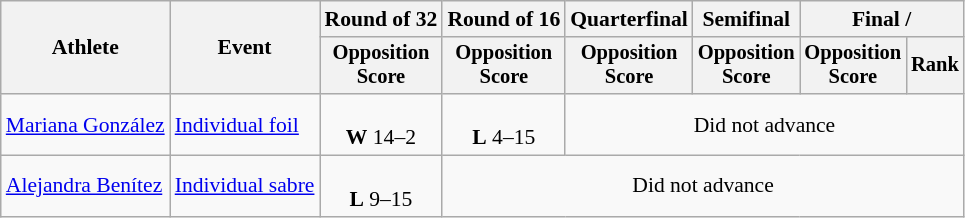<table class="wikitable" style="font-size:90%">
<tr>
<th rowspan="2">Athlete</th>
<th rowspan="2">Event</th>
<th>Round of 32</th>
<th>Round of 16</th>
<th>Quarterfinal</th>
<th>Semifinal</th>
<th colspan=2>Final / </th>
</tr>
<tr style="font-size:95%">
<th>Opposition <br> Score</th>
<th>Opposition <br> Score</th>
<th>Opposition <br> Score</th>
<th>Opposition <br> Score</th>
<th>Opposition <br> Score</th>
<th>Rank</th>
</tr>
<tr align=center>
<td align=left><a href='#'>Mariana González</a></td>
<td align=left><a href='#'>Individual foil</a></td>
<td><br><strong>W</strong> 14–2</td>
<td><br><strong>L</strong> 4–15</td>
<td colspan=4>Did not advance</td>
</tr>
<tr align=center>
<td align=left><a href='#'>Alejandra Benítez</a></td>
<td align=left><a href='#'>Individual sabre</a></td>
<td><br><strong>L</strong> 9–15</td>
<td colspan=5>Did not advance</td>
</tr>
</table>
